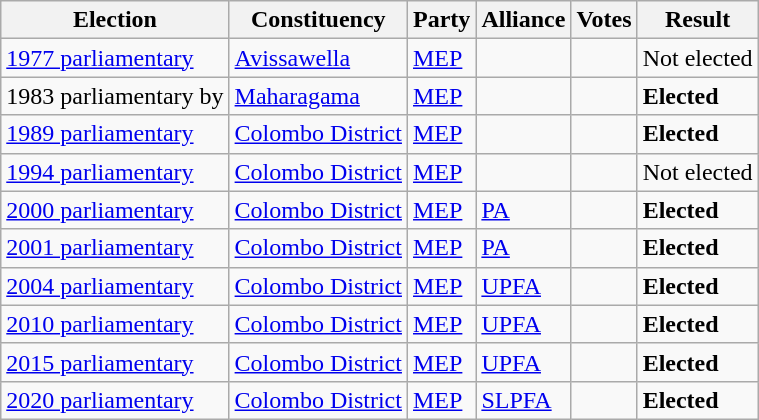<table class="wikitable" style="text-align:left;">
<tr>
<th scope=col>Election</th>
<th scope=col>Constituency</th>
<th scope=col>Party</th>
<th scope=col>Alliance</th>
<th scope=col>Votes</th>
<th scope=col>Result</th>
</tr>
<tr>
<td><a href='#'>1977 parliamentary</a></td>
<td><a href='#'>Avissawella</a></td>
<td><a href='#'>MEP</a></td>
<td></td>
<td align=right></td>
<td>Not elected</td>
</tr>
<tr>
<td>1983 parliamentary by</td>
<td><a href='#'>Maharagama</a></td>
<td><a href='#'>MEP</a></td>
<td></td>
<td align=right></td>
<td><strong>Elected</strong></td>
</tr>
<tr>
<td><a href='#'>1989 parliamentary</a></td>
<td><a href='#'>Colombo District</a></td>
<td><a href='#'>MEP</a></td>
<td></td>
<td align=right></td>
<td><strong>Elected</strong></td>
</tr>
<tr>
<td><a href='#'>1994 parliamentary</a></td>
<td><a href='#'>Colombo District</a></td>
<td><a href='#'>MEP</a></td>
<td></td>
<td></td>
<td>Not elected</td>
</tr>
<tr>
<td><a href='#'>2000 parliamentary</a></td>
<td><a href='#'>Colombo District</a></td>
<td><a href='#'>MEP</a></td>
<td><a href='#'>PA</a></td>
<td align=right></td>
<td><strong>Elected</strong></td>
</tr>
<tr>
<td><a href='#'>2001 parliamentary</a></td>
<td><a href='#'>Colombo District</a></td>
<td><a href='#'>MEP</a></td>
<td><a href='#'>PA</a></td>
<td align=right></td>
<td><strong>Elected</strong></td>
</tr>
<tr>
<td><a href='#'>2004 parliamentary</a></td>
<td><a href='#'>Colombo District</a></td>
<td><a href='#'>MEP</a></td>
<td><a href='#'>UPFA</a></td>
<td align=right></td>
<td><strong>Elected</strong></td>
</tr>
<tr>
<td><a href='#'>2010 parliamentary</a></td>
<td><a href='#'>Colombo District</a></td>
<td><a href='#'>MEP</a></td>
<td><a href='#'>UPFA</a></td>
<td align=right></td>
<td><strong>Elected</strong></td>
</tr>
<tr>
<td><a href='#'>2015 parliamentary</a></td>
<td><a href='#'>Colombo District</a></td>
<td><a href='#'>MEP</a></td>
<td><a href='#'>UPFA</a></td>
<td align=right></td>
<td><strong>Elected</strong></td>
</tr>
<tr>
<td><a href='#'>2020 parliamentary</a></td>
<td><a href='#'>Colombo District</a></td>
<td><a href='#'>MEP</a></td>
<td><a href='#'>SLPFA</a></td>
<td align="right"></td>
<td><strong>Elected</strong></td>
</tr>
</table>
